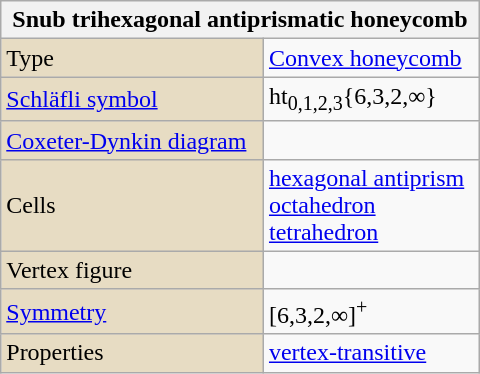<table class="wikitable" align="right" style="margin-left:10px" width="320">
<tr>
<th bgcolor=#e7dcc3 colspan=2>Snub trihexagonal antiprismatic honeycomb</th>
</tr>
<tr>
<td bgcolor=#e7dcc3>Type</td>
<td><a href='#'>Convex honeycomb</a></td>
</tr>
<tr>
<td bgcolor=#e7dcc3><a href='#'>Schläfli symbol</a></td>
<td>ht<sub>0,1,2,3</sub>{6,3,2,∞}</td>
</tr>
<tr>
<td bgcolor=#e7dcc3><a href='#'>Coxeter-Dynkin diagram</a></td>
<td></td>
</tr>
<tr>
<td bgcolor=#e7dcc3>Cells</td>
<td><a href='#'>hexagonal antiprism</a><br><a href='#'>octahedron</a><br><a href='#'>tetrahedron</a></td>
</tr>
<tr>
<td bgcolor=#e7dcc3>Vertex figure</td>
<td></td>
</tr>
<tr>
<td bgcolor=#e7dcc3><a href='#'>Symmetry</a></td>
<td>[6,3,2,∞]<sup>+</sup></td>
</tr>
<tr>
<td bgcolor=#e7dcc3>Properties</td>
<td><a href='#'>vertex-transitive</a></td>
</tr>
</table>
